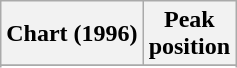<table class="wikitable plainrowheaders" style="text-align:center">
<tr>
<th>Chart (1996)</th>
<th>Peak<br>position</th>
</tr>
<tr>
</tr>
<tr>
</tr>
</table>
